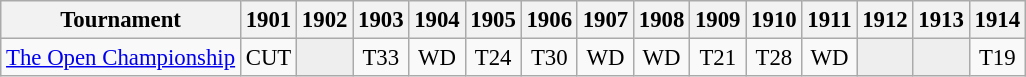<table class="wikitable" style="font-size:95%;text-align:center;">
<tr>
<th>Tournament</th>
<th>1901</th>
<th>1902</th>
<th>1903</th>
<th>1904</th>
<th>1905</th>
<th>1906</th>
<th>1907</th>
<th>1908</th>
<th>1909</th>
<th>1910</th>
<th>1911</th>
<th>1912</th>
<th>1913</th>
<th>1914</th>
</tr>
<tr>
<td align=left><a href='#'>The Open Championship</a></td>
<td>CUT</td>
<td style="background:#eeeeee;"></td>
<td>T33</td>
<td>WD</td>
<td>T24</td>
<td>T30</td>
<td>WD</td>
<td>WD</td>
<td>T21</td>
<td>T28</td>
<td>WD</td>
<td style="background:#eeeeee;"></td>
<td style="background:#eeeeee;"></td>
<td>T19</td>
</tr>
</table>
